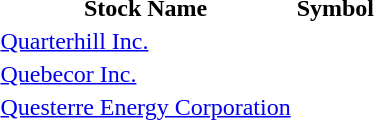<table style="background:transparent;">
<tr>
<th>Stock Name</th>
<th>Symbol</th>
</tr>
<tr>
<td><a href='#'>Quarterhill Inc.</a></td>
<td></td>
</tr>
<tr --->
<td><a href='#'>Quebecor Inc.</a></td>
<td></td>
</tr>
<tr --->
<td><a href='#'>Questerre Energy Corporation</a></td>
<td></td>
</tr>
<tr --->
</tr>
</table>
